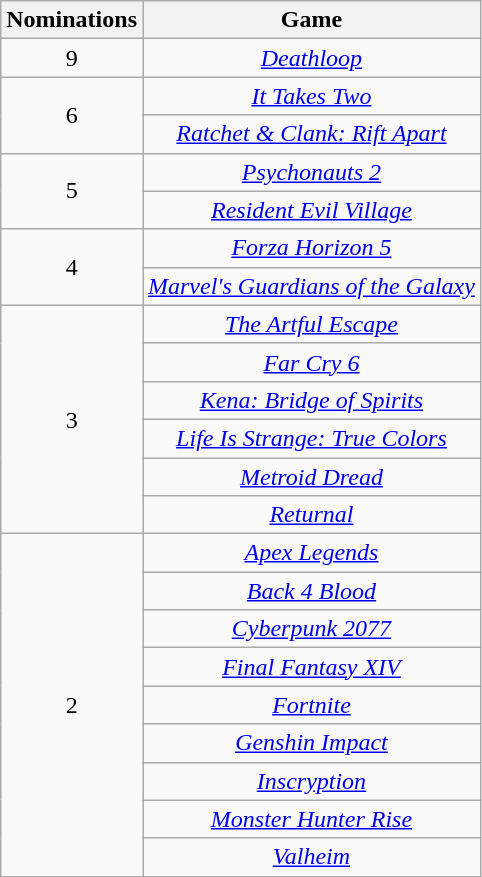<table class="wikitable" rowspan="2" style="text-align:center;">
<tr>
<th scope="col" style="width:55px;">Nominations</th>
<th scope="col" style="text-align:center;">Game</th>
</tr>
<tr>
<td>9</td>
<td><em><a href='#'>Deathloop</a></em></td>
</tr>
<tr>
<td rowspan="2">6</td>
<td><em><a href='#'>It Takes Two</a></em></td>
</tr>
<tr>
<td><em><a href='#'>Ratchet & Clank: Rift Apart</a></em></td>
</tr>
<tr>
<td rowspan="2">5</td>
<td><em><a href='#'>Psychonauts 2</a></em></td>
</tr>
<tr>
<td><em><a href='#'>Resident Evil Village</a></em></td>
</tr>
<tr>
<td rowspan="2">4</td>
<td><em><a href='#'>Forza Horizon 5</a></em></td>
</tr>
<tr>
<td><em><a href='#'>Marvel's Guardians of the Galaxy</a></em></td>
</tr>
<tr>
<td rowspan="6">3</td>
<td><em><a href='#'>The Artful Escape</a></em></td>
</tr>
<tr>
<td><em><a href='#'>Far Cry 6</a></em></td>
</tr>
<tr>
<td><em><a href='#'>Kena: Bridge of Spirits</a></em></td>
</tr>
<tr>
<td><em><a href='#'>Life Is Strange: True Colors</a></em></td>
</tr>
<tr>
<td><em><a href='#'>Metroid Dread</a></em></td>
</tr>
<tr>
<td><em><a href='#'>Returnal</a></em></td>
</tr>
<tr>
<td rowspan="9">2</td>
<td><em><a href='#'>Apex Legends</a></em></td>
</tr>
<tr>
<td><em><a href='#'>Back 4 Blood</a></em></td>
</tr>
<tr>
<td><em><a href='#'>Cyberpunk 2077</a></em></td>
</tr>
<tr>
<td><em><a href='#'>Final Fantasy XIV</a></em></td>
</tr>
<tr>
<td><em><a href='#'>Fortnite</a></em></td>
</tr>
<tr>
<td><em><a href='#'>Genshin Impact</a></em></td>
</tr>
<tr>
<td><em><a href='#'>Inscryption</a></em></td>
</tr>
<tr>
<td><em><a href='#'>Monster Hunter Rise</a></em></td>
</tr>
<tr>
<td><em><a href='#'>Valheim</a></em></td>
</tr>
</table>
